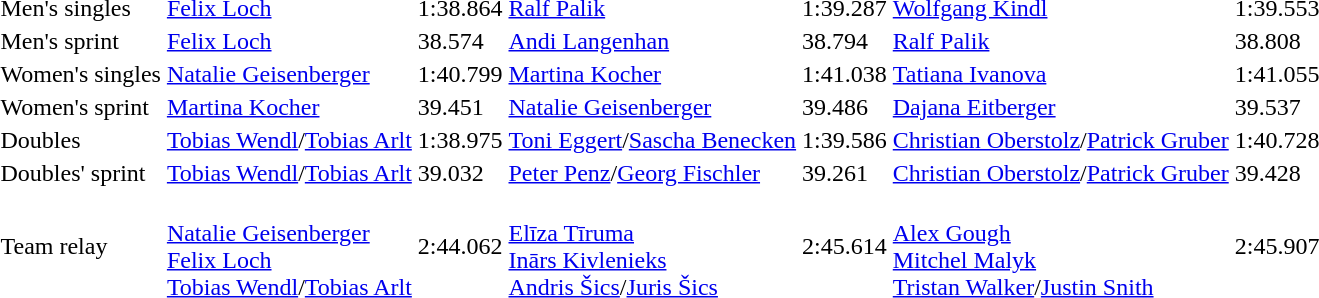<table>
<tr>
<td>Men's singles<br></td>
<td><a href='#'>Felix Loch</a><br></td>
<td>1:38.864</td>
<td><a href='#'>Ralf Palik</a><br></td>
<td>1:39.287</td>
<td><a href='#'>Wolfgang Kindl</a><br></td>
<td>1:39.553</td>
</tr>
<tr>
<td>Men's sprint<br></td>
<td><a href='#'>Felix Loch</a><br></td>
<td>38.574</td>
<td><a href='#'>Andi Langenhan</a><br></td>
<td>38.794</td>
<td><a href='#'>Ralf Palik</a><br></td>
<td>38.808</td>
</tr>
<tr>
<td>Women's singles<br></td>
<td><a href='#'>Natalie Geisenberger</a><br></td>
<td>1:40.799</td>
<td><a href='#'>Martina Kocher</a><br></td>
<td>1:41.038</td>
<td><a href='#'>Tatiana Ivanova</a><br></td>
<td>1:41.055</td>
</tr>
<tr>
<td>Women's sprint<br></td>
<td><a href='#'>Martina Kocher</a><br></td>
<td>39.451</td>
<td><a href='#'>Natalie Geisenberger</a><br></td>
<td>39.486</td>
<td><a href='#'>Dajana Eitberger</a><br></td>
<td>39.537</td>
</tr>
<tr>
<td>Doubles<br></td>
<td><a href='#'>Tobias Wendl</a>/<a href='#'>Tobias Arlt</a><br></td>
<td>1:38.975</td>
<td><a href='#'>Toni Eggert</a>/<a href='#'>Sascha Benecken</a><br></td>
<td>1:39.586</td>
<td><a href='#'>Christian Oberstolz</a>/<a href='#'>Patrick Gruber</a><br></td>
<td>1:40.728</td>
</tr>
<tr>
<td>Doubles' sprint<br></td>
<td><a href='#'>Tobias Wendl</a>/<a href='#'>Tobias Arlt</a><br></td>
<td>39.032</td>
<td><a href='#'>Peter Penz</a>/<a href='#'>Georg Fischler</a><br></td>
<td>39.261</td>
<td><a href='#'>Christian Oberstolz</a>/<a href='#'>Patrick Gruber</a><br></td>
<td>39.428</td>
</tr>
<tr>
<td>Team relay<br></td>
<td><br><a href='#'>Natalie Geisenberger</a><br><a href='#'>Felix Loch</a><br><a href='#'>Tobias Wendl</a>/<a href='#'>Tobias Arlt</a></td>
<td>2:44.062</td>
<td><br><a href='#'>Elīza Tīruma</a><br><a href='#'>Inārs Kivlenieks</a><br><a href='#'>Andris Šics</a>/<a href='#'>Juris Šics</a></td>
<td>2:45.614</td>
<td><br><a href='#'>Alex Gough</a><br><a href='#'>Mitchel Malyk</a><br><a href='#'>Tristan Walker</a>/<a href='#'>Justin Snith</a></td>
<td>2:45.907</td>
</tr>
</table>
